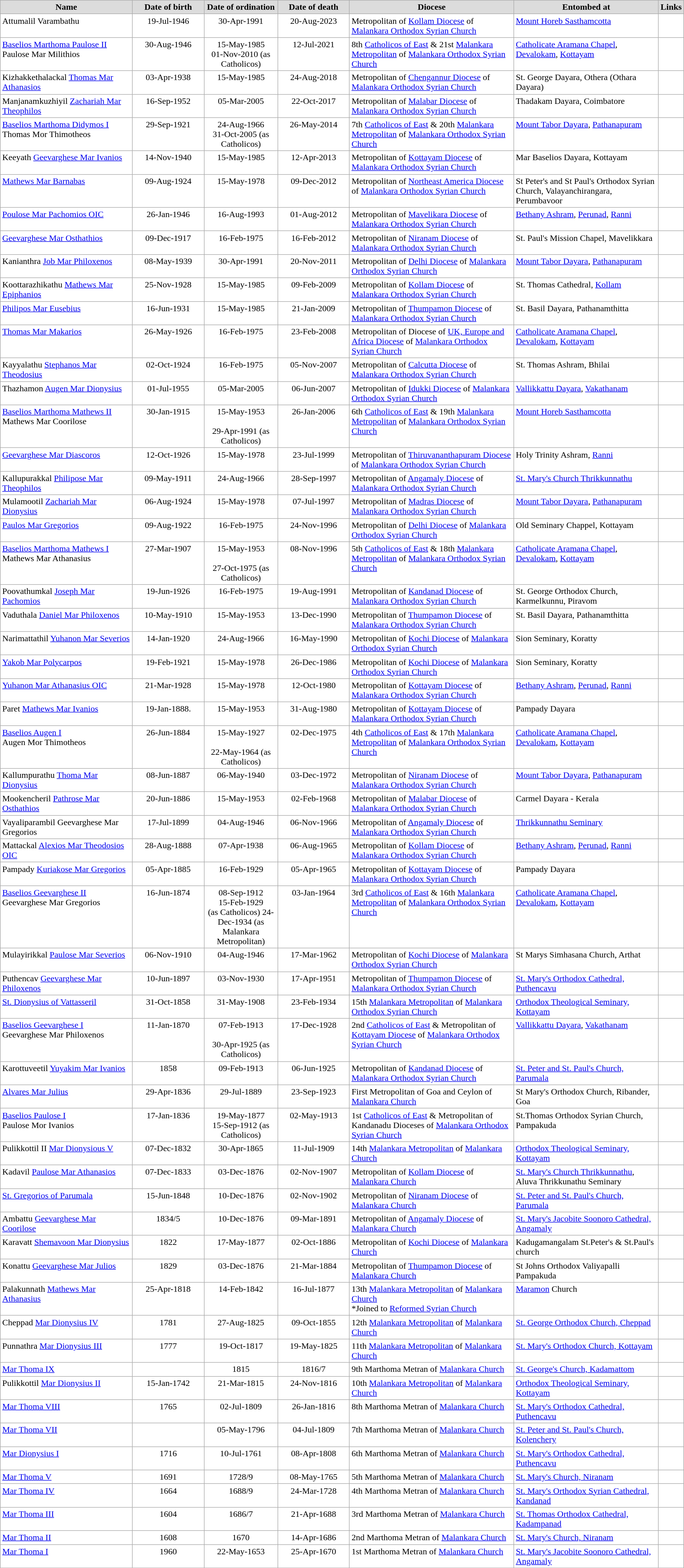<table class="wikitable sortable" style="width: 100%;">
<tr>
<th style="background-color: #DCDCDC; width: 20%; color: #000000;">Name</th>
<th style="background-color: #DCDCDC; width: 11%; color: #000000;">Date of birth</th>
<th style="background-color: #DCDCDC; width: 11%; color: #000000;">Date of ordination</th>
<th style="background-color: #DCDCDC; width: 11%; color: #000000;">Date of death</th>
<th style="background-color: #DCDCDC; width: 25%; color: #000000;">Diocese</th>
<th style="background-color: #DCDCDC; width: 25%; color: #000000;">Entombed at</th>
<th style="background-color: #DCDCDC; width:  1%; color: #000000;">Links</th>
</tr>
<tr valign="top" style="background-color: #FFFFFF;">
<td>Attumalil Varambathu </td>
<td style="text-align: center;">19-Jul-1946</td>
<td style="text-align: center;">30-Apr-1991</td>
<td style="text-align: center;">20-Aug-2023</td>
<td>Metropolitan of <a href='#'>Kollam Diocese</a> of <a href='#'>Malankara Orthodox Syrian Church</a></td>
<td><a href='#'>Mount Horeb Sasthamcotta</a></td>
<td></td>
</tr>
<tr valign="top" style="background-color: #FFFFFF;">
<td><a href='#'>Baselios Marthoma Paulose II</a> <br>Paulose Mar Milithios</td>
<td style="text-align: center;">30-Aug-1946</td>
<td style="text-align: center;">15-May-1985 <br>01-Nov-2010 (as Catholicos)</td>
<td style="text-align: center;">12-Jul-2021</td>
<td>8th <a href='#'>Catholicos of East</a> & 21st <a href='#'>Malankara Metropolitan</a> of <a href='#'>Malankara Orthodox Syrian Church</a></td>
<td><a href='#'>Catholicate Aramana Chapel</a>, <a href='#'>Devalokam</a>, <a href='#'>Kottayam</a></td>
<td></td>
</tr>
<tr valign="top" style="background-color: #FFFFFF;">
<td>Kizhakkethalackal <a href='#'>Thomas Mar Athanasios</a></td>
<td style="text-align: center;">03-Apr-1938</td>
<td style="text-align: center;">15-May-1985</td>
<td style="text-align: center;">24-Aug-2018</td>
<td>Metropolitan of <a href='#'>Chengannur Diocese</a> of <a href='#'>Malankara Orthodox Syrian Church</a></td>
<td>St. George Dayara, Othera (Othara Dayara)</td>
<td></td>
</tr>
<tr valign="top" style="background-color: #FFFFFF;">
<td>Manjanamkuzhiyil <a href='#'>Zachariah Mar Theophilos</a></td>
<td style="text-align: center;">16-Sep-1952</td>
<td style="text-align: center;">05-Mar-2005</td>
<td style="text-align: center;">22-Oct-2017</td>
<td>Metropolitan of <a href='#'>Malabar Diocese</a> of <a href='#'>Malankara Orthodox Syrian Church</a></td>
<td>Thadakam Dayara, Coimbatore</td>
<td></td>
</tr>
<tr valign="top" style="background-color: #FFFFFF;">
<td><a href='#'>Baselios Marthoma Didymos I</a> <br>Thomas Mor Thimotheos</td>
<td style="text-align: center;">29-Sep-1921</td>
<td style="text-align: center;">24-Aug-1966 <br>31-Oct-2005 (as Catholicos)</td>
<td style="text-align: center;">26-May-2014</td>
<td>7th <a href='#'>Catholicos of East</a> & 20th <a href='#'>Malankara Metropolitan</a> of <a href='#'>Malankara Orthodox Syrian Church</a></td>
<td><a href='#'>Mount Tabor Dayara</a>, <a href='#'>Pathanapuram</a></td>
<td></td>
</tr>
<tr valign="top" style="background-color: #FFFFFF;">
<td>Keeyath <a href='#'>Geevarghese Mar Ivanios</a></td>
<td style="text-align: center;">14-Nov-1940</td>
<td style="text-align: center;">15-May-1985</td>
<td style="text-align: center;">12-Apr-2013</td>
<td>Metropolitan of <a href='#'>Kottayam Diocese</a> of <a href='#'>Malankara Orthodox Syrian Church</a></td>
<td>Mar Baselios Dayara, Kottayam</td>
<td></td>
</tr>
<tr valign="top" style="background-color: #FFFFFF;">
<td><a href='#'>Mathews Mar Barnabas</a></td>
<td style="text-align: center;">09-Aug-1924</td>
<td style="text-align: center;">15-May-1978</td>
<td style="text-align: center;">09-Dec-2012</td>
<td>Metropolitan of <a href='#'>Northeast America Diocese</a> of <a href='#'>Malankara Orthodox Syrian Church</a></td>
<td>St Peter's and St Paul's Orthodox Syrian Church, Valayanchirangara, Perumbavoor</td>
<td></td>
</tr>
<tr valign="top" style="background-color: #FFFFFF;">
<td><a href='#'>Poulose Mar Pachomios OIC</a></td>
<td style="text-align: center;">26-Jan-1946</td>
<td style="text-align: center;">16-Aug-1993</td>
<td style="text-align: center;">01-Aug-2012</td>
<td>Metropolitan of <a href='#'>Mavelikara Diocese</a> of <a href='#'>Malankara Orthodox Syrian Church</a></td>
<td><a href='#'>Bethany Ashram</a>, <a href='#'>Perunad</a>, <a href='#'>Ranni</a></td>
<td></td>
</tr>
<tr valign="top" style="background-color: #FFFFFF;">
<td><a href='#'>Geevarghese Mar Osthathios</a></td>
<td style="text-align: center;">09-Dec-1917</td>
<td style="text-align: center;">16-Feb-1975</td>
<td style="text-align: center;">16-Feb-2012</td>
<td>Metropolitan of <a href='#'>Niranam Diocese</a> of <a href='#'>Malankara Orthodox Syrian Church</a></td>
<td>St. Paul's Mission Chapel, Mavelikkara</td>
<td></td>
</tr>
<tr valign="top" style="background-color: #FFFFFF;">
<td>Kanianthra <a href='#'>Job Mar Philoxenos</a></td>
<td style="text-align: center;">08-May-1939</td>
<td style="text-align: center;">30-Apr-1991</td>
<td style="text-align: center;">20-Nov-2011</td>
<td>Metropolitan of <a href='#'>Delhi Diocese</a> of <a href='#'>Malankara Orthodox Syrian Church</a></td>
<td><a href='#'>Mount Tabor Dayara</a>, <a href='#'>Pathanapuram</a></td>
<td></td>
</tr>
<tr valign="top" style="background-color: #FFFFFF;">
<td>Koottarazhikathu <a href='#'>Mathews Mar Epiphanios</a></td>
<td style="text-align: center;">25-Nov-1928</td>
<td style="text-align: center;">15-May-1985</td>
<td style="text-align: center;">09-Feb-2009</td>
<td>Metropolitan of <a href='#'>Kollam Diocese</a> of <a href='#'>Malankara Orthodox Syrian Church</a></td>
<td>St. Thomas Cathedral, <a href='#'>Kollam</a></td>
<td></td>
</tr>
<tr valign="top" style="background-color: #FFFFFF;">
<td><a href='#'>Philipos Mar Eusebius</a></td>
<td style="text-align: center;">16-Jun-1931</td>
<td style="text-align: center;">15-May-1985</td>
<td style="text-align: center;">21-Jan-2009</td>
<td>Metropolitan of <a href='#'>Thumpamon Diocese</a> of <a href='#'>Malankara Orthodox Syrian Church</a></td>
<td>St. Basil Dayara, Pathanamthitta</td>
<td></td>
</tr>
<tr valign="top" style="background-color: #FFFFFF;">
<td><a href='#'>Thomas Mar Makarios</a></td>
<td style="text-align: center;">26-May-1926</td>
<td style="text-align: center;">16-Feb-1975</td>
<td style="text-align: center;">23-Feb-2008</td>
<td>Metropolitan of Diocese of <a href='#'>UK, Europe and Africa Diocese</a> of <a href='#'>Malankara Orthodox Syrian Church</a></td>
<td><a href='#'>Catholicate Aramana Chapel</a>, <a href='#'>Devalokam</a>, <a href='#'>Kottayam</a></td>
<td></td>
</tr>
<tr valign="top" style="background-color: #FFFFFF;">
<td>Kayyalathu <a href='#'>Stephanos Mar Theodosius</a></td>
<td style="text-align: center;">02-Oct-1924</td>
<td style="text-align: center;">16-Feb-1975</td>
<td style="text-align: center;">05-Nov-2007</td>
<td>Metropolitan of <a href='#'>Calcutta Diocese</a> of <a href='#'>Malankara Orthodox Syrian Church</a></td>
<td>St. Thomas Ashram, Bhilai</td>
<td></td>
</tr>
<tr valign="top" style="background-color: #FFFFFF;">
<td>Thazhamon <a href='#'>Augen Mar Dionysius</a></td>
<td style="text-align: center;">01-Jul-1955</td>
<td style="text-align: center;">05-Mar-2005</td>
<td style="text-align: center;">06-Jun-2007</td>
<td>Metropolitan of <a href='#'>Idukki Diocese</a> of <a href='#'>Malankara Orthodox Syrian Church</a></td>
<td><a href='#'>Vallikkattu Dayara</a>, <a href='#'>Vakathanam</a></td>
<td></td>
</tr>
<tr valign="top" style="background-color: #FFFFFF;">
<td><a href='#'>Baselios Marthoma Mathews II</a> <br>Mathews Mar Coorilose</td>
<td style="text-align: center;">30-Jan-1915</td>
<td style="text-align: center;">15-May-1953 <br><br>29-Apr-1991 (as Catholicos)</td>
<td style="text-align: center;">26-Jan-2006</td>
<td>6th <a href='#'>Catholicos of East</a> & 19th <a href='#'>Malankara Metropolitan</a> of <a href='#'>Malankara Orthodox Syrian Church</a></td>
<td><a href='#'>Mount Horeb Sasthamcotta</a></td>
<td></td>
</tr>
<tr valign="top" style="background-color: #FFFFFF;">
<td><a href='#'>Geevarghese Mar Diascoros</a></td>
<td style="text-align: center;">12-Oct-1926</td>
<td style="text-align: center;">15-May-1978</td>
<td style="text-align: center;">23-Jul-1999</td>
<td>Metropolitan of <a href='#'>Thiruvananthapuram Diocese</a> of <a href='#'>Malankara Orthodox Syrian Church</a></td>
<td>Holy Trinity Ashram, <a href='#'>Ranni</a></td>
<td></td>
</tr>
<tr valign="top" style="background-color: #FFFFFF;">
<td>Kallupurakkal <a href='#'>Philipose Mar Theophilos</a></td>
<td style="text-align: center;">09-May-1911</td>
<td style="text-align: center;">24-Aug-1966</td>
<td style="text-align: center;">28-Sep-1997</td>
<td>Metropolitan of <a href='#'>Angamaly Diocese</a> of <a href='#'>Malankara Orthodox Syrian Church</a></td>
<td><a href='#'>St. Mary's Church Thrikkunnathu</a></td>
<td></td>
</tr>
<tr valign="top" style="background-color: #FFFFFF;">
<td>Mulamootil <a href='#'>Zachariah Mar Dionysius</a></td>
<td style="text-align: center;">06-Aug-1924</td>
<td style="text-align: center;">15-May-1978</td>
<td style="text-align: center;">07-Jul-1997</td>
<td>Metropolitan of <a href='#'>Madras Diocese</a> of <a href='#'>Malankara Orthodox Syrian Church</a></td>
<td><a href='#'>Mount Tabor Dayara</a>, <a href='#'>Pathanapuram</a></td>
<td></td>
</tr>
<tr valign="top" style="background-color: #FFFFFF;">
<td><a href='#'>Paulos Mar Gregorios</a></td>
<td style="text-align: center;">09-Aug-1922</td>
<td style="text-align: center;">16-Feb-1975</td>
<td style="text-align: center;">24-Nov-1996</td>
<td>Metropolitan of <a href='#'>Delhi Diocese</a> of <a href='#'>Malankara Orthodox Syrian Church</a></td>
<td>Old Seminary Chappel, Kottayam</td>
<td></td>
</tr>
<tr valign="top" style="background-color: #FFFFFF;">
<td><a href='#'>Baselios Marthoma Mathews I</a> <br>Mathews Mar Athanasius</td>
<td style="text-align: center;">27-Mar-1907</td>
<td style="text-align: center;">15-May-1953 <br><br>27-Oct-1975 (as Catholicos)</td>
<td style="text-align: center;">08-Nov-1996</td>
<td>5th <a href='#'>Catholicos of East</a> & 18th <a href='#'>Malankara Metropolitan</a> of <a href='#'>Malankara Orthodox Syrian Church</a></td>
<td><a href='#'>Catholicate Aramana Chapel</a>, <a href='#'>Devalokam</a>, <a href='#'>Kottayam</a></td>
<td></td>
</tr>
<tr valign="top" style="background-color: #FFFFFF;">
<td>Poovathumkal <a href='#'>Joseph Mar Pachomios</a></td>
<td style="text-align: center;">19-Jun-1926</td>
<td style="text-align: center;">16-Feb-1975</td>
<td style="text-align: center;">19-Aug-1991</td>
<td>Metropolitan of <a href='#'>Kandanad Diocese</a> of <a href='#'>Malankara Orthodox Syrian Church</a></td>
<td>St. George Orthodox Church, Karmelkunnu, Piravom</td>
<td></td>
</tr>
<tr valign="top" style="background-color: #FFFFFF;">
<td>Vaduthala <a href='#'>Daniel Mar Philoxenos</a></td>
<td style="text-align: center;">10-May-1910</td>
<td style="text-align: center;">15-May-1953</td>
<td style="text-align: center;">13-Dec-1990</td>
<td>Metropolitan of <a href='#'>Thumpamon Diocese</a> of <a href='#'>Malankara Orthodox Syrian Church</a></td>
<td>St. Basil Dayara, Pathanamthitta</td>
<td></td>
</tr>
<tr valign="top" style="background-color: #FFFFFF;">
<td>Narimattathil <a href='#'>Yuhanon Mar Severios</a></td>
<td style="text-align: center;">14-Jan-1920</td>
<td style="text-align: center;">24-Aug-1966</td>
<td style="text-align: center;">16-May-1990</td>
<td>Metropolitan of <a href='#'>Kochi Diocese</a> of <a href='#'>Malankara Orthodox Syrian Church</a></td>
<td>Sion Seminary, Koratty</td>
<td></td>
</tr>
<tr valign="top" style="background-color: #FFFFFF;">
<td><a href='#'>Yakob Mar Polycarpos</a></td>
<td style="text-align: center;">19-Feb-1921</td>
<td style="text-align: center;">15-May-1978</td>
<td style="text-align: center;">26-Dec-1986</td>
<td>Metropolitan of <a href='#'>Kochi Diocese</a> of <a href='#'>Malankara Orthodox Syrian Church</a></td>
<td>Sion Seminary, Koratty</td>
<td></td>
</tr>
<tr valign="top" style="background-color: #FFFFFF;">
<td><a href='#'>Yuhanon Mar Athanasius OIC</a></td>
<td style="text-align: center;">21-Mar-1928</td>
<td style="text-align: center;">15-May-1978</td>
<td style="text-align: center;">12-Oct-1980</td>
<td>Metropolitan of <a href='#'>Kottayam Diocese</a> of <a href='#'>Malankara Orthodox Syrian Church</a></td>
<td><a href='#'>Bethany Ashram</a>, <a href='#'>Perunad</a>, <a href='#'>Ranni</a></td>
<td></td>
</tr>
<tr valign="top" style="background-color: #FFFFFF;">
<td>Paret <a href='#'>Mathews Mar Ivanios</a></td>
<td style="text-align: center;">19-Jan-1888.</td>
<td style="text-align: center;">15-May-1953</td>
<td style="text-align: center;">31-Aug-1980</td>
<td>Metropolitan of <a href='#'>Kottayam Diocese</a> of <a href='#'>Malankara Orthodox Syrian Church</a></td>
<td>Pampady Dayara</td>
<td></td>
</tr>
<tr valign="top" style="background-color: #FFFFFF;">
<td><a href='#'>Baselios Augen I</a> <br>Augen Mor Thimotheos</td>
<td style="text-align: center;">26-Jun-1884</td>
<td style="text-align: center;">15-May-1927 <br><br>22-May-1964 (as Catholicos)</td>
<td style="text-align: center;">02-Dec-1975</td>
<td>4th <a href='#'>Catholicos of East</a> & 17th <a href='#'>Malankara Metropolitan</a> of <a href='#'>Malankara Orthodox Syrian Church</a></td>
<td><a href='#'>Catholicate Aramana Chapel</a>, <a href='#'>Devalokam</a>, <a href='#'>Kottayam</a></td>
<td></td>
</tr>
<tr valign="top" style="background-color: #FFFFFF;">
<td>Kallumpurathu <a href='#'>Thoma Mar Dionysius</a></td>
<td style="text-align: center;">08-Jun-1887</td>
<td style="text-align: center;">06-May-1940</td>
<td style="text-align: center;">03-Dec-1972</td>
<td>Metropolitan of <a href='#'>Niranam Diocese</a> of <a href='#'>Malankara Orthodox Syrian Church</a></td>
<td><a href='#'>Mount Tabor Dayara</a>, <a href='#'>Pathanapuram</a></td>
<td></td>
</tr>
<tr valign="top" style="background-color: #FFFFFF;">
<td>Mookencheril <a href='#'>Pathrose Mar Osthathios</a></td>
<td style="text-align: center;">20-Jun-1886</td>
<td style="text-align: center;">15-May-1953</td>
<td style="text-align: center;">02-Feb-1968</td>
<td>Metropolitan of <a href='#'>Malabar Diocese</a> of <a href='#'>Malankara Orthodox Syrian Church</a></td>
<td>Carmel Dayara - Kerala</td>
<td></td>
</tr>
<tr valign="top" style="background-color: #FFFFFF;">
<td>Vayaliparambil Geevarghese Mar Gregorios</td>
<td style="text-align: center;">17-Jul-1899</td>
<td style="text-align: center;">04-Aug-1946</td>
<td style="text-align: center;">06-Nov-1966</td>
<td>Metropolitan of <a href='#'>Angamaly Diocese</a> of <a href='#'>Malankara Orthodox Syrian Church</a></td>
<td><a href='#'>Thrikkunnathu Seminary</a></td>
<td></td>
</tr>
<tr valign="top" style="background-color: #FFFFFF;">
<td>Mattackal <a href='#'>Alexios Mar Theodosios OIC</a></td>
<td style="text-align: center;">28-Aug-1888</td>
<td style="text-align: center;">07-Apr-1938</td>
<td style="text-align: center;">06-Aug-1965</td>
<td>Metropolitan of <a href='#'>Kollam Diocese</a> of <a href='#'>Malankara Orthodox Syrian Church</a></td>
<td><a href='#'>Bethany Ashram</a>, <a href='#'>Perunad</a>, <a href='#'>Ranni</a></td>
<td></td>
</tr>
<tr valign="top" style="background-color: #FFFFFF;">
<td>Pampady <a href='#'>Kuriakose Mar Gregorios</a></td>
<td style="text-align: center;">05-Apr-1885</td>
<td style="text-align: center;">16-Feb-1929</td>
<td style="text-align: center;">05-Apr-1965</td>
<td>Metropolitan of <a href='#'>Kottayam Diocese</a> of <a href='#'>Malankara Orthodox Syrian Church</a></td>
<td>Pampady Dayara</td>
<td></td>
</tr>
<tr valign="top" style="background-color: #FFFFFF;">
<td><a href='#'>Baselios Geevarghese II</a> <br>Geevarghese Mar Gregorios</td>
<td style="text-align: center;">16-Jun-1874</td>
<td style="text-align: center;">08-Sep-1912 <br>15-Feb-1929<br>(as Catholicos) 24-Dec-1934 (as Malankara Metropolitan)</td>
<td style="text-align: center;">03-Jan-1964</td>
<td>3rd <a href='#'>Catholicos of East</a> & 16th <a href='#'>Malankara Metropolitan</a> of <a href='#'>Malankara Orthodox Syrian Church</a></td>
<td><a href='#'>Catholicate Aramana Chapel</a>, <a href='#'>Devalokam</a>, <a href='#'>Kottayam</a></td>
<td></td>
</tr>
<tr valign="top" style="background-color: #FFFFFF;">
<td>Mulayirikkal <a href='#'>Paulose Mar Severios</a></td>
<td style="text-align: center;">06-Nov-1910</td>
<td style="text-align: center;">04-Aug-1946</td>
<td style="text-align: center;">17-Mar-1962</td>
<td>Metropolitan of <a href='#'>Kochi Diocese</a> of <a href='#'>Malankara Orthodox Syrian Church</a></td>
<td>St Marys Simhasana Church, Arthat</td>
<td></td>
</tr>
<tr valign="top" style="background-color: #FFFFFF;">
<td>Puthencav <a href='#'>Geevarghese Mar Philoxenos</a></td>
<td style="text-align: center;">10-Jun-1897</td>
<td style="text-align: center;">03-Nov-1930</td>
<td style="text-align: center;">17-Apr-1951</td>
<td>Metropolitan of <a href='#'>Thumpamon Diocese</a> of <a href='#'>Malankara Orthodox Syrian Church</a></td>
<td><a href='#'>St. Mary's Orthodox Cathedral, Puthencavu</a></td>
<td></td>
</tr>
<tr valign="top" style="background-color: #FFFFFF;">
<td><a href='#'>St. Dionysius of Vattasseril</a></td>
<td style="text-align: center;">31-Oct-1858</td>
<td style="text-align: center;">31-May-1908</td>
<td style="text-align: center;">23-Feb-1934</td>
<td>15th <a href='#'>Malankara Metropolitan</a> of <a href='#'>Malankara Orthodox Syrian Church</a></td>
<td><a href='#'>Orthodox Theological Seminary, Kottayam</a></td>
<td></td>
</tr>
<tr valign="top" style="background-color: #FFFFFF;">
<td><a href='#'>Baselios Geevarghese I</a> <br>Geevarghese Mar Philoxenos</td>
<td style="text-align: center;">11-Jan-1870</td>
<td style="text-align: center;">07-Feb-1913 <br><br>30-Apr-1925 (as Catholicos)</td>
<td style="text-align: center;">17-Dec-1928</td>
<td>2nd <a href='#'>Catholicos of East</a> & Metropolitan of <a href='#'>Kottayam Diocese</a> of <a href='#'>Malankara Orthodox Syrian Church</a></td>
<td><a href='#'>Vallikkattu Dayara</a>, <a href='#'>Vakathanam</a></td>
<td></td>
</tr>
<tr valign="top" style="background-color: #FFFFFF;">
<td>Karottuveetil <a href='#'>Yuyakim Mar Ivanios</a></td>
<td style="text-align: center;">1858</td>
<td style="text-align: center;">09-Feb-1913</td>
<td style="text-align: center;">06-Jun-1925</td>
<td>Metropolitan of <a href='#'>Kandanad Diocese</a> of <a href='#'>Malankara Orthodox Syrian Church</a></td>
<td><a href='#'>St. Peter and St. Paul's Church, Parumala</a></td>
<td></td>
</tr>
<tr valign="top" style="background-color: #FFFFFF;">
<td><a href='#'>Alvares Mar Julius</a></td>
<td style="text-align: center;">29-Apr-1836</td>
<td style="text-align: center;">29-Jul-1889</td>
<td style="text-align: center;">23-Sep-1923</td>
<td>First Metropolitan of Goa and Ceylon of <a href='#'>Malankara Church</a></td>
<td>St Mary's Orthodox Church, Ribander, Goa</td>
<td></td>
</tr>
<tr valign="top" style="background-color: #FFFFFF;">
<td><a href='#'>Baselios Paulose I</a> <br>Paulose Mor Ivanios</td>
<td style="text-align: center;">17-Jan-1836</td>
<td style="text-align: center;">19-May-1877 <br>15-Sep-1912 (as Catholicos)</td>
<td style="text-align: center;">02-May-1913</td>
<td>1st <a href='#'>Catholicos of East</a> & Metropolitan of Kandanadu Dioceses of <a href='#'>Malankara Orthodox Syrian Church</a></td>
<td>St.Thomas Orthodox Syrian Church, Pampakuda</td>
<td></td>
</tr>
<tr valign="top" style="background-color: #FFFFFF;">
<td>Pulikkottil II <a href='#'>Mar Dionysious V</a></td>
<td style="text-align: center;">07-Dec-1832</td>
<td style="text-align: center;">30-Apr-1865</td>
<td style="text-align: center;">11-Jul-1909</td>
<td>14th <a href='#'>Malankara Metropolitan</a> of <a href='#'>Malankara Church</a></td>
<td><a href='#'>Orthodox Theological Seminary, Kottayam</a></td>
<td></td>
</tr>
<tr valign="top" style="background-color: #FFFFFF;">
<td>Kadavil <a href='#'>Paulose Mar Athanasios</a></td>
<td style="text-align: center;">07-Dec-1833</td>
<td style="text-align: center;">03-Dec-1876</td>
<td style="text-align: center;">02-Nov-1907</td>
<td>Metropolitan of <a href='#'>Kollam Diocese</a> of <a href='#'>Malankara Church</a></td>
<td><a href='#'>St. Mary's Church Thrikkunnathu</a>, Aluva Thrikkunathu Seminary</td>
<td></td>
</tr>
<tr valign="top" style="background-color: #FFFFFF;">
<td><a href='#'>St. Gregorios of Parumala</a></td>
<td style="text-align: center;">15-Jun-1848</td>
<td style="text-align: center;">10-Dec-1876</td>
<td style="text-align: center;">02-Nov-1902</td>
<td>Metropolitan of <a href='#'>Niranam Diocese</a> of <a href='#'>Malankara Church</a></td>
<td><a href='#'>St. Peter and St. Paul's Church, Parumala</a></td>
<td></td>
</tr>
<tr valign="top" style="background-color: #FFFFFF;">
<td>Ambattu <a href='#'>Geevarghese Mar Coorilose</a></td>
<td style="text-align: center;">1834/5</td>
<td style="text-align: center;">10-Dec-1876</td>
<td style="text-align: center;">09-Mar-1891</td>
<td>Metropolitan of <a href='#'>Angamaly Diocese</a> of <a href='#'>Malankara Church</a></td>
<td><a href='#'>St. Mary's Jacobite Soonoro Cathedral, Angamaly</a></td>
<td></td>
</tr>
<tr valign="top" style="background-color: #FFFFFF;">
<td>Karavatt <a href='#'>Shemavoon Mar Dionysius</a></td>
<td style="text-align: center;">1822</td>
<td style="text-align: center;">17-May-1877</td>
<td style="text-align: center;">02-Oct-1886</td>
<td>Metropolitan of <a href='#'>Kochi Diocese</a> of <a href='#'>Malankara Church</a></td>
<td>Kadugamangalam St.Peter's & St.Paul's church</td>
<td></td>
</tr>
<tr valign="top" style="background-color: #FFFFFF;">
<td>Konattu <a href='#'>Geevarghese Mar Julios</a></td>
<td style="text-align: center;">1829</td>
<td style="text-align: center;">03-Dec-1876</td>
<td style="text-align: center;">21-Mar-1884</td>
<td>Metropolitan of <a href='#'>Thumpamon Diocese</a> of <a href='#'>Malankara Church</a></td>
<td>St Johns Orthodox Valiyapalli Pampakuda</td>
<td></td>
</tr>
<tr valign="top" style="background-color: #FFFFFF;">
<td>Palakunnath <a href='#'>Mathews Mar Athanasius</a></td>
<td style="text-align: center;">25-Apr-1818</td>
<td style="text-align: center;">14-Feb-1842</td>
<td style="text-align: center;">16-Jul-1877</td>
<td>13th <a href='#'>Malankara Metropolitan</a> of <a href='#'>Malankara Church</a> <br>*Joined to <a href='#'>Reformed Syrian Church</a></td>
<td><a href='#'>Maramon</a> Church</td>
<td></td>
</tr>
<tr valign="top" style="background-color: #FFFFFF;">
<td>Cheppad <a href='#'>Mar Dionysius IV</a></td>
<td style="text-align: center;">1781</td>
<td style="text-align: center;">27-Aug-1825</td>
<td style="text-align: center;">09-Oct-1855</td>
<td>12th <a href='#'>Malankara Metropolitan</a> of <a href='#'>Malankara Church</a></td>
<td><a href='#'>St. George Orthodox Church, Cheppad</a></td>
<td></td>
</tr>
<tr valign="top" style="background-color: #FFFFFF;">
<td>Punnathra <a href='#'>Mar Dionysius III</a></td>
<td style="text-align: center;">1777</td>
<td style="text-align: center;">19-Oct-1817</td>
<td style="text-align: center;">19-May-1825</td>
<td>11th <a href='#'>Malankara Metropolitan</a> of <a href='#'>Malankara Church</a></td>
<td><a href='#'>St. Mary's Orthodox Church, Kottayam</a></td>
<td></td>
</tr>
<tr valign="top" style="background-color: #FFFFFF;">
<td><a href='#'>Mar Thoma IX</a></td>
<td style="text-align: center;"></td>
<td style="text-align: center;">1815</td>
<td style="text-align: center;">1816/7</td>
<td>9th Marthoma Metran of <a href='#'>Malankara Church</a></td>
<td><a href='#'>St. George's Church, Kadamattom</a></td>
<td></td>
</tr>
<tr valign="top" style="background-color: #FFFFFF;">
<td>Pulikkottil <a href='#'>Mar Dionysius II</a></td>
<td style="text-align: center;">15-Jan-1742</td>
<td style="text-align: center;">21-Mar-1815</td>
<td style="text-align: center;">24-Nov-1816</td>
<td>10th <a href='#'>Malankara Metropolitan</a> of <a href='#'>Malankara Church</a></td>
<td><a href='#'>Orthodox Theological Seminary, Kottayam</a></td>
<td></td>
</tr>
<tr valign="top" style="background-color: #FFFFFF;">
<td><a href='#'>Mar Thoma VIII</a></td>
<td style="text-align: center;">1765</td>
<td style="text-align: center;">02-Jul-1809</td>
<td style="text-align: center;">26-Jan-1816</td>
<td>8th Marthoma Metran of <a href='#'>Malankara Church</a></td>
<td><a href='#'>St. Mary's Orthodox Cathedral, Puthencavu</a></td>
<td></td>
</tr>
<tr valign="top" style="background-color: #FFFFFF;">
<td><a href='#'>Mar Thoma VII</a></td>
<td style="text-align: center;"></td>
<td style="text-align: center;">05-May-1796</td>
<td style="text-align: center;">04-Jul-1809</td>
<td>7th Marthoma Metran of <a href='#'>Malankara Church</a></td>
<td><a href='#'>St. Peter and St. Paul's Church, Kolenchery</a></td>
<td></td>
</tr>
<tr valign="top" style="background-color: #FFFFFF;">
<td><a href='#'>Mar Dionysius I</a></td>
<td style="text-align: center;">1716</td>
<td style="text-align: center;">10-Jul-1761</td>
<td style="text-align: center;">08-Apr-1808</td>
<td>6th Marthoma Metran of <a href='#'>Malankara Church</a></td>
<td><a href='#'>St. Mary's Orthodox Cathedral, Puthencavu</a></td>
<td></td>
</tr>
<tr valign="top" style="background-color: #FFFFFF;">
<td><a href='#'>Mar Thoma V</a></td>
<td style="text-align: center;">1691</td>
<td style="text-align: center;">1728/9</td>
<td style="text-align: center;">08-May-1765</td>
<td>5th Marthoma Metran of <a href='#'>Malankara Church</a></td>
<td><a href='#'>St. Mary's Church, Niranam</a></td>
<td></td>
</tr>
<tr valign="top" style="background-color: #FFFFFF;">
<td><a href='#'>Mar Thoma IV</a></td>
<td style="text-align: center;">1664</td>
<td style="text-align: center;">1688/9</td>
<td style="text-align: center;">24-Mar-1728</td>
<td>4th Marthoma Metran of <a href='#'>Malankara Church</a></td>
<td><a href='#'>St. Mary's Orthodox Syrian Cathedral, Kandanad</a></td>
<td></td>
</tr>
<tr valign="top" style="background-color: #FFFFFF;">
<td><a href='#'>Mar Thoma III</a></td>
<td style="text-align: center;">1604</td>
<td style="text-align: center;">1686/7</td>
<td style="text-align: center;">21-Apr-1688</td>
<td>3rd Marthoma Metran of <a href='#'>Malankara Church</a></td>
<td><a href='#'>St. Thomas Orthodox Cathedral, Kadampanad</a></td>
<td></td>
</tr>
<tr valign="top" style="background-color: #FFFFFF;">
<td><a href='#'>Mar Thoma II</a></td>
<td style="text-align: center;">1608</td>
<td style="text-align: center;">1670</td>
<td style="text-align: center;">14-Apr-1686</td>
<td>2nd Marthoma Metran of <a href='#'>Malankara Church</a></td>
<td><a href='#'>St. Mary's Church, Niranam</a></td>
<td></td>
</tr>
<tr valign="top" style="background-color: #FFFFFF;">
<td><a href='#'>Mar Thoma I</a></td>
<td style="text-align: center;">1960</td>
<td style="text-align: center;">22-May-1653</td>
<td style="text-align: center;">25-Apr-1670</td>
<td>1st Marthoma Metran of <a href='#'>Malankara Church</a></td>
<td><a href='#'>St. Mary's Jacobite Soonoro Cathedral, Angamaly</a></td>
<td></td>
</tr>
</table>
